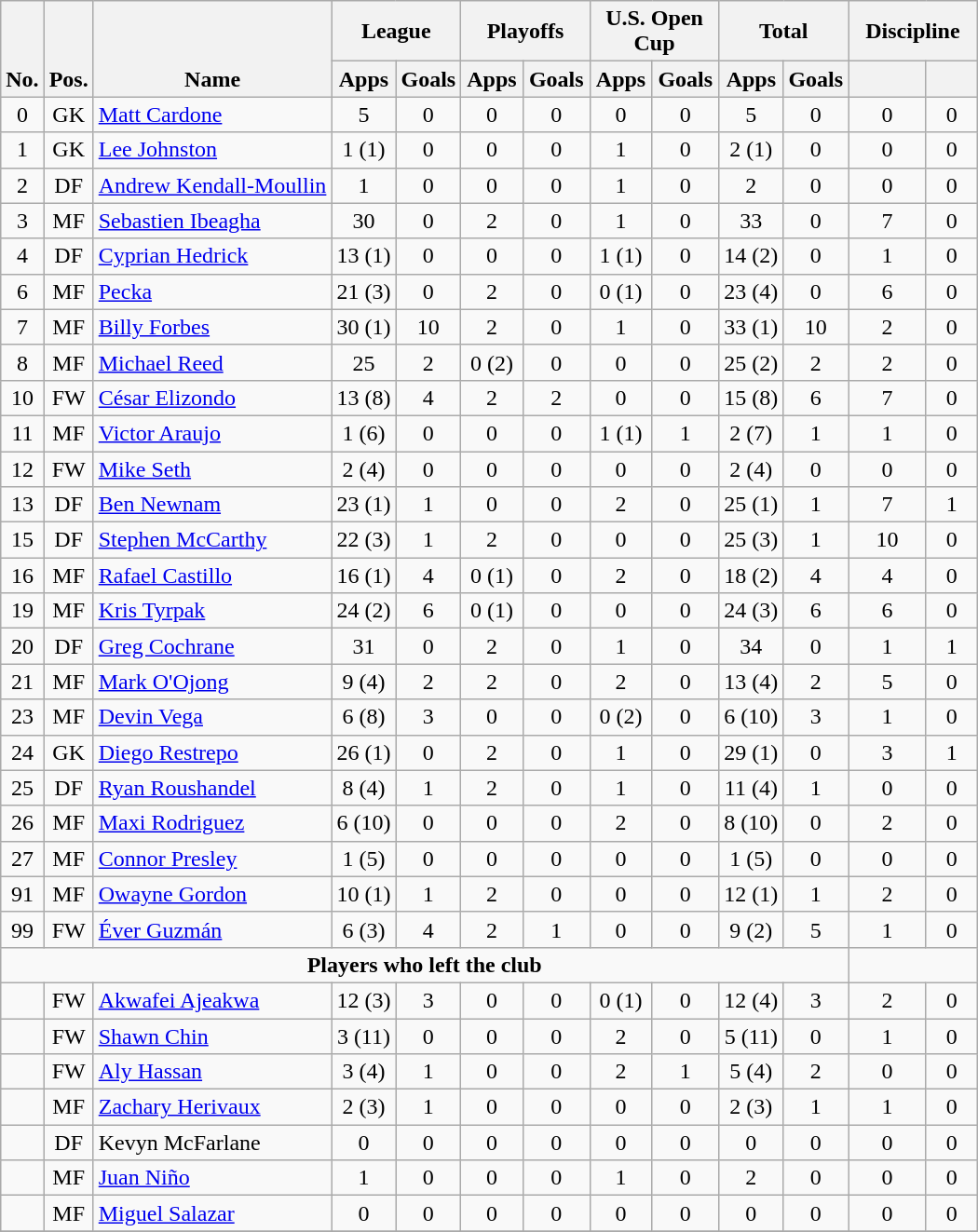<table class="wikitable" style="text-align:center">
<tr>
<th rowspan="2" style="vertical-align:bottom;">No.</th>
<th rowspan="2" style="vertical-align:bottom;">Pos.</th>
<th rowspan="2" style="vertical-align:bottom;">Name</th>
<th colspan="2" style="width:85px;">League</th>
<th colspan="2" style="width:85px;">Playoffs</th>
<th colspan="2" style="width:85px;">U.S. Open Cup</th>
<th colspan="2" style="width:85px;">Total</th>
<th colspan="2" style="width:85px;">Discipline</th>
</tr>
<tr>
<th>Apps</th>
<th>Goals</th>
<th>Apps</th>
<th>Goals</th>
<th>Apps</th>
<th>Goals</th>
<th>Apps</th>
<th>Goals</th>
<th></th>
<th></th>
</tr>
<tr>
<td>0</td>
<td>GK</td>
<td align="left"> <a href='#'>Matt Cardone</a></td>
<td>5</td>
<td>0</td>
<td>0</td>
<td>0</td>
<td>0</td>
<td>0</td>
<td>5</td>
<td>0</td>
<td>0</td>
<td 0>0</td>
</tr>
<tr>
<td>1</td>
<td>GK</td>
<td align="left"> <a href='#'>Lee Johnston</a></td>
<td>1 (1)</td>
<td>0</td>
<td>0</td>
<td>0</td>
<td>1</td>
<td>0</td>
<td>2 (1)</td>
<td>0</td>
<td>0</td>
<td 0>0</td>
</tr>
<tr>
<td>2</td>
<td>DF</td>
<td align="left"> <a href='#'>Andrew Kendall-Moullin</a></td>
<td>1</td>
<td>0</td>
<td>0</td>
<td>0</td>
<td>1</td>
<td>0</td>
<td>2</td>
<td>0</td>
<td>0</td>
<td 0>0</td>
</tr>
<tr>
<td>3</td>
<td>MF</td>
<td align="left"> <a href='#'>Sebastien Ibeagha</a></td>
<td>30</td>
<td>0</td>
<td>2</td>
<td>0</td>
<td>1</td>
<td>0</td>
<td>33</td>
<td>0</td>
<td>7</td>
<td 0>0</td>
</tr>
<tr>
<td>4</td>
<td>DF</td>
<td align="left"> <a href='#'>Cyprian Hedrick</a></td>
<td>13 (1)</td>
<td>0</td>
<td>0</td>
<td>0</td>
<td>1 (1)</td>
<td>0</td>
<td>14 (2)</td>
<td>0</td>
<td>1</td>
<td 0>0</td>
</tr>
<tr>
<td>6</td>
<td>MF</td>
<td align="left"> <a href='#'>Pecka</a></td>
<td>21 (3)</td>
<td>0</td>
<td>2</td>
<td>0</td>
<td>0 (1)</td>
<td>0</td>
<td>23 (4)</td>
<td>0</td>
<td>6</td>
<td 0>0</td>
</tr>
<tr>
<td>7</td>
<td>MF</td>
<td align="left"> <a href='#'>Billy Forbes</a></td>
<td>30 (1)</td>
<td>10</td>
<td>2</td>
<td>0</td>
<td>1</td>
<td>0</td>
<td>33 (1)</td>
<td>10</td>
<td>2</td>
<td 0>0</td>
</tr>
<tr>
<td>8</td>
<td>MF</td>
<td align="left"> <a href='#'>Michael Reed</a></td>
<td>25</td>
<td>2</td>
<td>0 (2)</td>
<td>0</td>
<td>0</td>
<td>0</td>
<td>25 (2)</td>
<td>2</td>
<td>2</td>
<td 0>0</td>
</tr>
<tr>
<td>10</td>
<td>FW</td>
<td align="left"> <a href='#'>César Elizondo</a></td>
<td>13 (8)</td>
<td>4</td>
<td>2</td>
<td>2</td>
<td>0</td>
<td>0</td>
<td>15 (8)</td>
<td>6</td>
<td>7</td>
<td 0>0</td>
</tr>
<tr>
<td>11</td>
<td>MF</td>
<td align="left"> <a href='#'>Victor Araujo</a></td>
<td>1 (6)</td>
<td>0</td>
<td>0</td>
<td>0</td>
<td>1 (1)</td>
<td>1</td>
<td>2 (7)</td>
<td>1</td>
<td>1</td>
<td 0>0</td>
</tr>
<tr>
<td>12</td>
<td>FW</td>
<td align="left"> <a href='#'>Mike Seth</a></td>
<td>2 (4)</td>
<td>0</td>
<td>0</td>
<td>0</td>
<td>0</td>
<td>0</td>
<td>2 (4)</td>
<td>0</td>
<td>0</td>
<td 0>0</td>
</tr>
<tr>
<td>13</td>
<td>DF</td>
<td align="left"> <a href='#'>Ben Newnam</a></td>
<td>23 (1)</td>
<td>1</td>
<td>0</td>
<td>0</td>
<td>2</td>
<td>0</td>
<td>25 (1)</td>
<td>1</td>
<td>7</td>
<td 0>1</td>
</tr>
<tr>
<td>15</td>
<td>DF</td>
<td align="left"> <a href='#'>Stephen McCarthy</a></td>
<td>22 (3)</td>
<td>1</td>
<td>2</td>
<td>0</td>
<td>0</td>
<td>0</td>
<td>25 (3)</td>
<td>1</td>
<td>10</td>
<td 0>0</td>
</tr>
<tr>
<td>16</td>
<td>MF</td>
<td align="left"> <a href='#'>Rafael Castillo</a></td>
<td>16 (1)</td>
<td>4</td>
<td>0 (1)</td>
<td>0</td>
<td>2</td>
<td>0</td>
<td>18 (2)</td>
<td>4</td>
<td>4</td>
<td 0>0</td>
</tr>
<tr>
<td>19</td>
<td>MF</td>
<td align="left"> <a href='#'>Kris Tyrpak</a></td>
<td>24 (2)</td>
<td>6</td>
<td>0 (1)</td>
<td>0</td>
<td>0</td>
<td>0</td>
<td>24 (3)</td>
<td>6</td>
<td>6</td>
<td 0>0</td>
</tr>
<tr>
<td>20</td>
<td>DF</td>
<td align="left"> <a href='#'>Greg Cochrane</a></td>
<td>31</td>
<td>0</td>
<td>2</td>
<td>0</td>
<td>1</td>
<td>0</td>
<td>34</td>
<td>0</td>
<td>1</td>
<td 0>1</td>
</tr>
<tr>
<td>21</td>
<td>MF</td>
<td align="left"> <a href='#'>Mark O'Ojong</a></td>
<td>9 (4)</td>
<td>2</td>
<td>2</td>
<td>0</td>
<td>2</td>
<td>0</td>
<td>13 (4)</td>
<td>2</td>
<td>5</td>
<td 0>0</td>
</tr>
<tr>
<td>23</td>
<td>MF</td>
<td align="left"> <a href='#'>Devin Vega</a></td>
<td>6 (8)</td>
<td>3</td>
<td>0</td>
<td>0</td>
<td>0 (2)</td>
<td>0</td>
<td>6 (10)</td>
<td>3</td>
<td>1</td>
<td 1>0</td>
</tr>
<tr>
<td>24</td>
<td>GK</td>
<td align="left"> <a href='#'>Diego Restrepo</a></td>
<td>26 (1)</td>
<td>0</td>
<td>2</td>
<td>0</td>
<td>1</td>
<td>0</td>
<td>29 (1)</td>
<td>0</td>
<td>3</td>
<td 0>1</td>
</tr>
<tr>
<td>25</td>
<td>DF</td>
<td align="left"> <a href='#'>Ryan Roushandel</a></td>
<td>8 (4)</td>
<td>1</td>
<td>2</td>
<td>0</td>
<td>1</td>
<td>0</td>
<td>11 (4)</td>
<td>1</td>
<td>0</td>
<td 0>0</td>
</tr>
<tr>
<td>26</td>
<td>MF</td>
<td align="left"> <a href='#'>Maxi Rodriguez</a></td>
<td>6 (10)</td>
<td>0</td>
<td>0</td>
<td>0</td>
<td>2</td>
<td>0</td>
<td>8 (10)</td>
<td>0</td>
<td>2</td>
<td 0>0</td>
</tr>
<tr>
<td>27</td>
<td>MF</td>
<td align="left"> <a href='#'>Connor Presley</a></td>
<td>1 (5)</td>
<td>0</td>
<td>0</td>
<td>0</td>
<td>0</td>
<td>0</td>
<td>1 (5)</td>
<td>0</td>
<td>0</td>
<td 0>0</td>
</tr>
<tr>
<td>91</td>
<td>MF</td>
<td align="left"> <a href='#'>Owayne Gordon</a></td>
<td>10 (1)</td>
<td>1</td>
<td>2</td>
<td>0</td>
<td>0</td>
<td>0</td>
<td>12 (1)</td>
<td>1</td>
<td>2</td>
<td 0>0</td>
</tr>
<tr>
<td>99</td>
<td>FW</td>
<td align="left"> <a href='#'>Éver Guzmán</a></td>
<td>6 (3)</td>
<td>4</td>
<td>2</td>
<td>1</td>
<td>0</td>
<td>0</td>
<td>9 (2)</td>
<td>5</td>
<td>1</td>
<td 0>0</td>
</tr>
<tr>
<td colspan="11"><strong>Players who left the club</strong></td>
</tr>
<tr>
<td></td>
<td>FW</td>
<td align="left"> <a href='#'>Akwafei Ajeakwa</a></td>
<td>12 (3)</td>
<td>3</td>
<td>0</td>
<td>0</td>
<td>0 (1)</td>
<td>0</td>
<td>12 (4)</td>
<td>3</td>
<td>2</td>
<td 0>0</td>
</tr>
<tr>
<td></td>
<td>FW</td>
<td align="left"> <a href='#'>Shawn Chin</a></td>
<td>3 (11)</td>
<td>0</td>
<td>0</td>
<td>0</td>
<td>2</td>
<td>0</td>
<td>5 (11)</td>
<td>0</td>
<td>1</td>
<td 0>0</td>
</tr>
<tr>
<td></td>
<td>FW</td>
<td align="left"> <a href='#'>Aly Hassan</a></td>
<td>3 (4)</td>
<td>1</td>
<td>0</td>
<td>0</td>
<td>2</td>
<td>1</td>
<td>5 (4)</td>
<td>2</td>
<td>0</td>
<td 1>0</td>
</tr>
<tr>
<td></td>
<td>MF</td>
<td align="left"> <a href='#'>Zachary Herivaux</a></td>
<td>2 (3)</td>
<td>1</td>
<td>0</td>
<td>0</td>
<td>0</td>
<td>0</td>
<td>2 (3)</td>
<td>1</td>
<td>1</td>
<td 1>0</td>
</tr>
<tr>
<td></td>
<td>DF</td>
<td align="left"> Kevyn McFarlane</td>
<td>0</td>
<td>0</td>
<td>0</td>
<td>0</td>
<td>0</td>
<td>0</td>
<td>0</td>
<td>0</td>
<td>0</td>
<td 0>0</td>
</tr>
<tr>
<td></td>
<td>MF</td>
<td align="left"> <a href='#'>Juan Niño</a></td>
<td>1</td>
<td>0</td>
<td>0</td>
<td>0</td>
<td>1</td>
<td>0</td>
<td>2</td>
<td>0</td>
<td>0</td>
<td 0>0</td>
</tr>
<tr>
<td></td>
<td>MF</td>
<td align="left"> <a href='#'>Miguel Salazar</a></td>
<td>0</td>
<td>0</td>
<td>0</td>
<td>0</td>
<td>0</td>
<td>0</td>
<td>0</td>
<td>0</td>
<td>0</td>
<td 0>0</td>
</tr>
<tr>
</tr>
</table>
